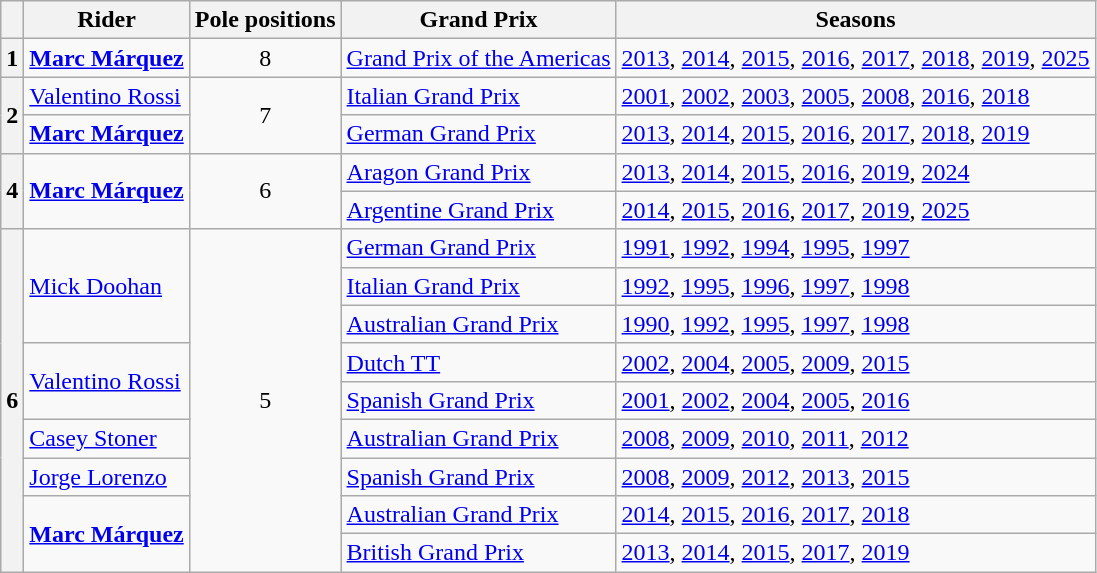<table class="wikitable" style="text-align:left">
<tr>
<th></th>
<th>Rider</th>
<th>Pole positions</th>
<th>Grand Prix</th>
<th>Seasons</th>
</tr>
<tr>
<th>1</th>
<td> <strong><a href='#'>Marc Márquez</a></strong></td>
<td align=center>8</td>
<td><a href='#'>Grand Prix of the Americas</a></td>
<td><a href='#'>2013</a>, <a href='#'>2014</a>, <a href='#'>2015</a>, <a href='#'>2016</a>, <a href='#'>2017</a>, <a href='#'>2018</a>, <a href='#'>2019</a>, <a href='#'>2025</a></td>
</tr>
<tr>
<th rowspan=2>2</th>
<td> <a href='#'>Valentino Rossi</a></td>
<td align=center rowspan=2>7</td>
<td><a href='#'>Italian Grand Prix</a></td>
<td><a href='#'>2001</a>, <a href='#'>2002</a>, <a href='#'>2003</a>, <a href='#'>2005</a>, <a href='#'>2008</a>, <a href='#'>2016</a>, <a href='#'>2018</a></td>
</tr>
<tr>
<td> <strong><a href='#'>Marc Márquez</a></strong></td>
<td><a href='#'>German Grand Prix</a></td>
<td><a href='#'>2013</a>, <a href='#'>2014</a>, <a href='#'>2015</a>, <a href='#'>2016</a>, <a href='#'>2017</a>, <a href='#'>2018</a>, <a href='#'>2019</a></td>
</tr>
<tr>
<th rowspan=2>4</th>
<td rowspan=2> <strong><a href='#'>Marc Márquez</a></strong></td>
<td align=center rowspan=2>6</td>
<td><a href='#'>Aragon Grand Prix</a></td>
<td><a href='#'>2013</a>, <a href='#'>2014</a>, <a href='#'>2015</a>, <a href='#'>2016</a>, <a href='#'>2019</a>, <a href='#'>2024</a></td>
</tr>
<tr>
<td><a href='#'>Argentine Grand Prix</a></td>
<td><a href='#'>2014</a>, <a href='#'>2015</a>, <a href='#'>2016</a>, <a href='#'>2017</a>, <a href='#'>2019</a>, <a href='#'>2025</a></td>
</tr>
<tr>
<th rowspan=9>6</th>
<td rowspan=3> <a href='#'>Mick Doohan</a></td>
<td rowspan=9 style="text-align:center;">5</td>
<td><a href='#'>German Grand Prix</a></td>
<td><a href='#'>1991</a>, <a href='#'>1992</a>, <a href='#'>1994</a>, <a href='#'>1995</a>, <a href='#'>1997</a></td>
</tr>
<tr>
<td><a href='#'>Italian Grand Prix</a></td>
<td><a href='#'>1992</a>, <a href='#'>1995</a>, <a href='#'>1996</a>, <a href='#'>1997</a>, <a href='#'>1998</a></td>
</tr>
<tr>
<td><a href='#'>Australian Grand Prix</a></td>
<td><a href='#'>1990</a>, <a href='#'>1992</a>, <a href='#'>1995</a>, <a href='#'>1997</a>, <a href='#'>1998</a></td>
</tr>
<tr>
<td rowspan=2> <a href='#'>Valentino Rossi</a></td>
<td><a href='#'>Dutch TT</a></td>
<td><a href='#'>2002</a>, <a href='#'>2004</a>, <a href='#'>2005</a>, <a href='#'>2009</a>, <a href='#'>2015</a></td>
</tr>
<tr>
<td><a href='#'>Spanish Grand Prix</a></td>
<td><a href='#'>2001</a>, <a href='#'>2002</a>, <a href='#'>2004</a>, <a href='#'>2005</a>, <a href='#'>2016</a></td>
</tr>
<tr>
<td> <a href='#'>Casey Stoner</a></td>
<td><a href='#'>Australian Grand Prix</a></td>
<td><a href='#'>2008</a>, <a href='#'>2009</a>, <a href='#'>2010</a>, <a href='#'>2011</a>, <a href='#'>2012</a></td>
</tr>
<tr>
<td> <a href='#'>Jorge Lorenzo</a></td>
<td><a href='#'>Spanish Grand Prix</a></td>
<td><a href='#'>2008</a>, <a href='#'>2009</a>, <a href='#'>2012</a>, <a href='#'>2013</a>, <a href='#'>2015</a></td>
</tr>
<tr>
<td rowspan=3> <strong><a href='#'>Marc Márquez</a></strong></td>
<td><a href='#'>Australian Grand Prix</a></td>
<td><a href='#'>2014</a>, <a href='#'>2015</a>, <a href='#'>2016</a>, <a href='#'>2017</a>, <a href='#'>2018</a></td>
</tr>
<tr>
<td><a href='#'>British Grand Prix</a></td>
<td><a href='#'>2013</a>, <a href='#'>2014</a>, <a href='#'>2015</a>, <a href='#'>2017</a>, <a href='#'>2019</a></td>
</tr>
</table>
